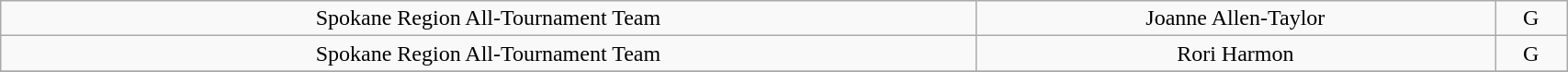<table class="wikitable" style="width: 90%;text-align: center;">
<tr align="center">
<td rowspan="1">Spokane Region All-Tournament Team</td>
<td>Joanne Allen-Taylor</td>
<td>G</td>
</tr>
<tr>
<td rowspan="1">Spokane Region All-Tournament Team</td>
<td>Rori Harmon</td>
<td>G</td>
</tr>
<tr>
</tr>
</table>
